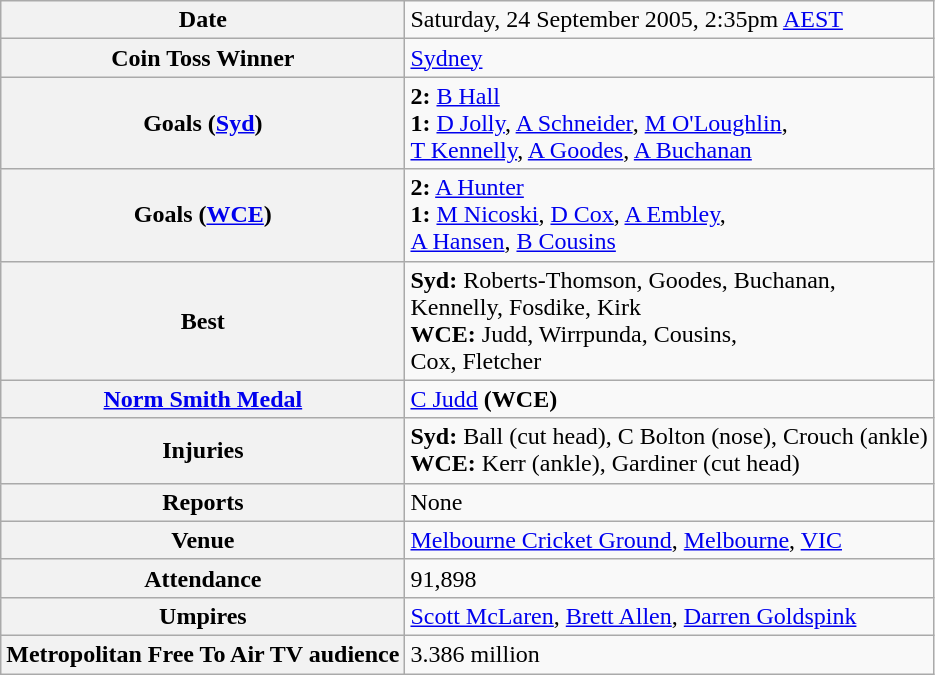<table class="wikitable">
<tr>
<th>Date</th>
<td>Saturday, 24 September 2005, 2:35pm <a href='#'>AEST</a></td>
</tr>
<tr>
<th>Coin Toss Winner</th>
<td><a href='#'>Sydney</a></td>
</tr>
<tr>
<th>Goals (<a href='#'>Syd</a>)</th>
<td><strong>2:</strong> <a href='#'>B Hall</a><br><strong>1:</strong> <a href='#'>D Jolly</a>, <a href='#'>A Schneider</a>, <a href='#'>M O'Loughlin</a>,<br> <a href='#'>T Kennelly</a>, <a href='#'>A Goodes</a>, <a href='#'>A Buchanan</a></td>
</tr>
<tr>
<th>Goals (<a href='#'>WCE</a>)</th>
<td><strong>2:</strong> <a href='#'>A Hunter</a><br><strong>1:</strong> <a href='#'>M Nicoski</a>, <a href='#'>D Cox</a>, <a href='#'>A Embley</a>,<br> <a href='#'>A Hansen</a>, <a href='#'>B Cousins</a></td>
</tr>
<tr>
<th>Best</th>
<td><strong>Syd:</strong> Roberts-Thomson, Goodes, Buchanan,<br>Kennelly, Fosdike, Kirk<br><strong>WCE:</strong> Judd, Wirrpunda, Cousins,<br>Cox, Fletcher</td>
</tr>
<tr>
<th><a href='#'>Norm Smith Medal</a></th>
<td><a href='#'>C Judd</a> <strong>(WCE)</strong></td>
</tr>
<tr>
<th>Injuries</th>
<td><strong>Syd:</strong> Ball (cut head), C Bolton (nose), Crouch (ankle)<br><strong>WCE:</strong> Kerr (ankle), Gardiner (cut head)</td>
</tr>
<tr>
<th>Reports</th>
<td>None</td>
</tr>
<tr>
<th>Venue</th>
<td><a href='#'>Melbourne Cricket Ground</a>, <a href='#'>Melbourne</a>, <a href='#'>VIC</a></td>
</tr>
<tr>
<th>Attendance</th>
<td>91,898</td>
</tr>
<tr>
<th>Umpires</th>
<td><a href='#'>Scott McLaren</a>, <a href='#'>Brett Allen</a>, <a href='#'>Darren Goldspink</a></td>
</tr>
<tr>
<th>Metropolitan Free To Air TV audience</th>
<td>3.386 million</td>
</tr>
</table>
